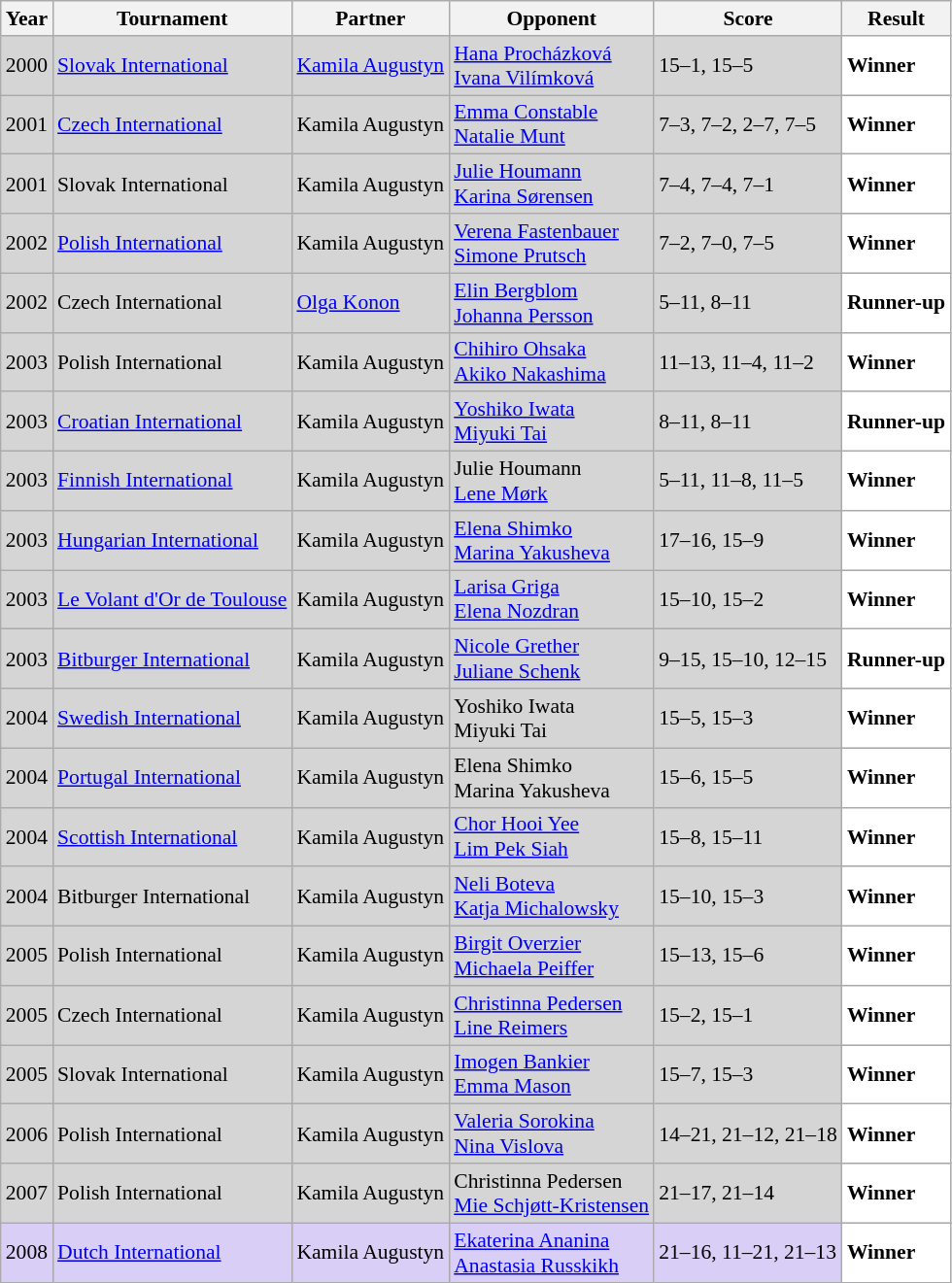<table class="sortable wikitable" style="font-size: 90%;">
<tr>
<th>Year</th>
<th>Tournament</th>
<th>Partner</th>
<th>Opponent</th>
<th>Score</th>
<th>Result</th>
</tr>
<tr style="background:#D5D5D5">
<td align="center">2000</td>
<td align="left"><a href='#'>Slovak International</a></td>
<td align="left"> <a href='#'>Kamila Augustyn</a></td>
<td align="left"> <a href='#'>Hana Procházková</a><br> <a href='#'>Ivana Vilímková</a></td>
<td align="left">15–1, 15–5</td>
<td style="text-align:left; background:white"> <strong>Winner</strong></td>
</tr>
<tr style="background:#D5D5D5">
<td align="center">2001</td>
<td align="left"><a href='#'>Czech International</a></td>
<td align="left"> Kamila Augustyn</td>
<td align="left"> <a href='#'>Emma Constable</a><br> <a href='#'>Natalie Munt</a></td>
<td align="left">7–3, 7–2, 2–7, 7–5</td>
<td style="text-align:left; background:white"> <strong>Winner</strong></td>
</tr>
<tr style="background:#D5D5D5">
<td align="center">2001</td>
<td align="left">Slovak International</td>
<td align="left"> Kamila Augustyn</td>
<td align="left"> <a href='#'>Julie Houmann</a><br> <a href='#'>Karina Sørensen</a></td>
<td align="left">7–4, 7–4, 7–1</td>
<td style="text-align:left; background:white"> <strong>Winner</strong></td>
</tr>
<tr style="background:#D5D5D5">
<td align="center">2002</td>
<td align="left"><a href='#'>Polish International</a></td>
<td align="left"> Kamila Augustyn</td>
<td align="left"> <a href='#'>Verena Fastenbauer</a><br> <a href='#'>Simone Prutsch</a></td>
<td align="left">7–2, 7–0, 7–5</td>
<td style="text-align:left; background:white"> <strong>Winner</strong></td>
</tr>
<tr style="background:#D5D5D5">
<td align="center">2002</td>
<td align="left">Czech International</td>
<td align="left"> <a href='#'>Olga Konon</a></td>
<td align="left"> <a href='#'>Elin Bergblom</a><br> <a href='#'>Johanna Persson</a></td>
<td align="left">5–11, 8–11</td>
<td style="text-align:left; background:white"> <strong>Runner-up</strong></td>
</tr>
<tr style="background:#D5D5D5">
<td align="center">2003</td>
<td align="left">Polish International</td>
<td align="left"> Kamila Augustyn</td>
<td align="left"> <a href='#'>Chihiro Ohsaka</a><br> <a href='#'>Akiko Nakashima</a></td>
<td align="left">11–13, 11–4, 11–2</td>
<td style="text-align:left; background:white"> <strong>Winner</strong></td>
</tr>
<tr style="background:#D5D5D5">
<td align="center">2003</td>
<td align="left"><a href='#'>Croatian International</a></td>
<td align="left"> Kamila Augustyn</td>
<td align="left"> <a href='#'>Yoshiko Iwata</a><br> <a href='#'>Miyuki Tai</a></td>
<td align="left">8–11, 8–11</td>
<td style="text-align:left; background:white"> <strong>Runner-up</strong></td>
</tr>
<tr style="background:#D5D5D5">
<td align="center">2003</td>
<td align="left"><a href='#'>Finnish International</a></td>
<td align="left"> Kamila Augustyn</td>
<td align="left"> Julie Houmann<br> <a href='#'>Lene Mørk</a></td>
<td align="left">5–11, 11–8, 11–5</td>
<td style="text-align:left; background:white"> <strong>Winner</strong></td>
</tr>
<tr style="background:#D5D5D5">
<td align="center">2003</td>
<td align="left"><a href='#'>Hungarian International</a></td>
<td align="left"> Kamila Augustyn</td>
<td align="left"> <a href='#'>Elena Shimko</a><br> <a href='#'>Marina Yakusheva</a></td>
<td align="left">17–16, 15–9</td>
<td style="text-align:left; background:white"> <strong>Winner</strong></td>
</tr>
<tr style="background:#D5D5D5">
<td align="center">2003</td>
<td align="left"><a href='#'>Le Volant d'Or de Toulouse</a></td>
<td align="left"> Kamila Augustyn</td>
<td align="left"> <a href='#'>Larisa Griga</a><br> <a href='#'>Elena Nozdran</a></td>
<td align="left">15–10, 15–2</td>
<td style="text-align:left; background:white"> <strong>Winner</strong></td>
</tr>
<tr style="background:#D5D5D5">
<td align="center">2003</td>
<td align="left"><a href='#'>Bitburger International</a></td>
<td align="left"> Kamila Augustyn</td>
<td align="left"> <a href='#'>Nicole Grether</a><br> <a href='#'>Juliane Schenk</a></td>
<td align="left">9–15, 15–10, 12–15</td>
<td style="text-align:left; background:white"> <strong>Runner-up</strong></td>
</tr>
<tr style="background:#D5D5D5">
<td align="center">2004</td>
<td align="left"><a href='#'>Swedish International</a></td>
<td align="left"> Kamila Augustyn</td>
<td align="left"> Yoshiko Iwata<br> Miyuki Tai</td>
<td align="left">15–5, 15–3</td>
<td style="text-align:left; background:white"> <strong>Winner</strong></td>
</tr>
<tr style="background:#D5D5D5">
<td align="center">2004</td>
<td align="left"><a href='#'>Portugal International</a></td>
<td align="left"> Kamila Augustyn</td>
<td align="left"> Elena Shimko<br> Marina Yakusheva</td>
<td align="left">15–6, 15–5</td>
<td style="text-align:left; background:white"> <strong>Winner</strong></td>
</tr>
<tr style="background:#D5D5D5">
<td align="center">2004</td>
<td align="left"><a href='#'>Scottish International</a></td>
<td align="left"> Kamila Augustyn</td>
<td align="left"> <a href='#'>Chor Hooi Yee</a><br> <a href='#'>Lim Pek Siah</a></td>
<td align="left">15–8, 15–11</td>
<td style="text-align:left; background:white"> <strong>Winner</strong></td>
</tr>
<tr style="background:#D5D5D5">
<td align="center">2004</td>
<td align="left">Bitburger International</td>
<td align="left"> Kamila Augustyn</td>
<td align="left"> <a href='#'>Neli Boteva</a><br> <a href='#'>Katja Michalowsky</a></td>
<td align="left">15–10, 15–3</td>
<td style="text-align:left; background:white"> <strong>Winner</strong></td>
</tr>
<tr style="background:#D5D5D5">
<td align="center">2005</td>
<td align="left">Polish International</td>
<td align="left"> Kamila Augustyn</td>
<td align="left"> <a href='#'>Birgit Overzier</a><br> <a href='#'>Michaela Peiffer</a></td>
<td align="left">15–13, 15–6</td>
<td style="text-align:left; background:white"> <strong>Winner</strong></td>
</tr>
<tr style="background:#D5D5D5">
<td align="center">2005</td>
<td align="left">Czech International</td>
<td align="left"> Kamila Augustyn</td>
<td align="left"> <a href='#'>Christinna Pedersen</a><br> <a href='#'>Line Reimers</a></td>
<td align="left">15–2, 15–1</td>
<td style="text-align:left; background:white"> <strong>Winner</strong></td>
</tr>
<tr style="background:#D5D5D5">
<td align="center">2005</td>
<td align="left">Slovak International</td>
<td align="left"> Kamila Augustyn</td>
<td align="left"> <a href='#'>Imogen Bankier</a><br> <a href='#'>Emma Mason</a></td>
<td align="left">15–7, 15–3</td>
<td style="text-align:left; background:white"> <strong>Winner</strong></td>
</tr>
<tr style="background:#D5D5D5">
<td align="center">2006</td>
<td align="left">Polish International</td>
<td align="left"> Kamila Augustyn</td>
<td align="left"> <a href='#'>Valeria Sorokina</a><br> <a href='#'>Nina Vislova</a></td>
<td align="left">14–21, 21–12, 21–18</td>
<td style="text-align:left; background:white"> <strong>Winner</strong></td>
</tr>
<tr style="background:#D5D5D5">
<td align="center">2007</td>
<td align="left">Polish International</td>
<td align="left"> Kamila Augustyn</td>
<td align="left"> Christinna Pedersen<br> <a href='#'>Mie Schjøtt-Kristensen</a></td>
<td align="left">21–17, 21–14</td>
<td style="text-align:left; background:white"> <strong>Winner</strong></td>
</tr>
<tr style="background:#D8CEF6">
<td align="center">2008</td>
<td align="left"><a href='#'>Dutch International</a></td>
<td align="left"> Kamila Augustyn</td>
<td align="left"> <a href='#'>Ekaterina Ananina</a><br> <a href='#'>Anastasia Russkikh</a></td>
<td align="left">21–16, 11–21, 21–13</td>
<td style="text-align:left; background:white"> <strong>Winner</strong></td>
</tr>
</table>
